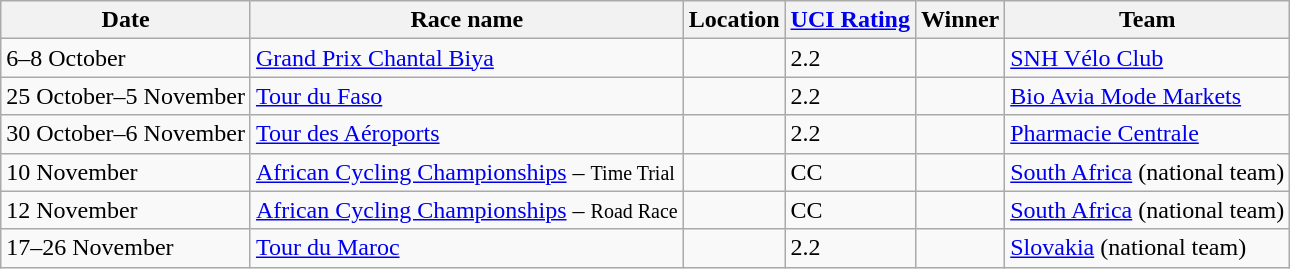<table class="wikitable sortable">
<tr>
<th>Date</th>
<th>Race name</th>
<th>Location</th>
<th><a href='#'>UCI Rating</a></th>
<th>Winner</th>
<th>Team</th>
</tr>
<tr>
<td>6–8 October</td>
<td><a href='#'>Grand Prix Chantal Biya</a></td>
<td></td>
<td>2.2</td>
<td></td>
<td><a href='#'>SNH Vélo Club</a></td>
</tr>
<tr>
<td>25 October–5 November</td>
<td><a href='#'>Tour du Faso</a></td>
<td></td>
<td>2.2</td>
<td></td>
<td><a href='#'>Bio Avia Mode Markets</a></td>
</tr>
<tr>
<td>30 October–6 November</td>
<td><a href='#'>Tour des Aéroports</a></td>
<td></td>
<td>2.2</td>
<td></td>
<td><a href='#'>Pharmacie Centrale</a></td>
</tr>
<tr>
<td>10 November</td>
<td><a href='#'>African Cycling Championships</a> – <small>Time Trial</small></td>
<td></td>
<td>CC</td>
<td></td>
<td><a href='#'>South Africa</a> (national team)</td>
</tr>
<tr>
<td>12 November</td>
<td><a href='#'>African Cycling Championships</a> – <small>Road Race</small></td>
<td></td>
<td>CC</td>
<td></td>
<td><a href='#'>South Africa</a> (national team)</td>
</tr>
<tr>
<td>17–26 November</td>
<td><a href='#'>Tour du Maroc</a></td>
<td></td>
<td>2.2</td>
<td></td>
<td><a href='#'>Slovakia</a> (national team)</td>
</tr>
</table>
